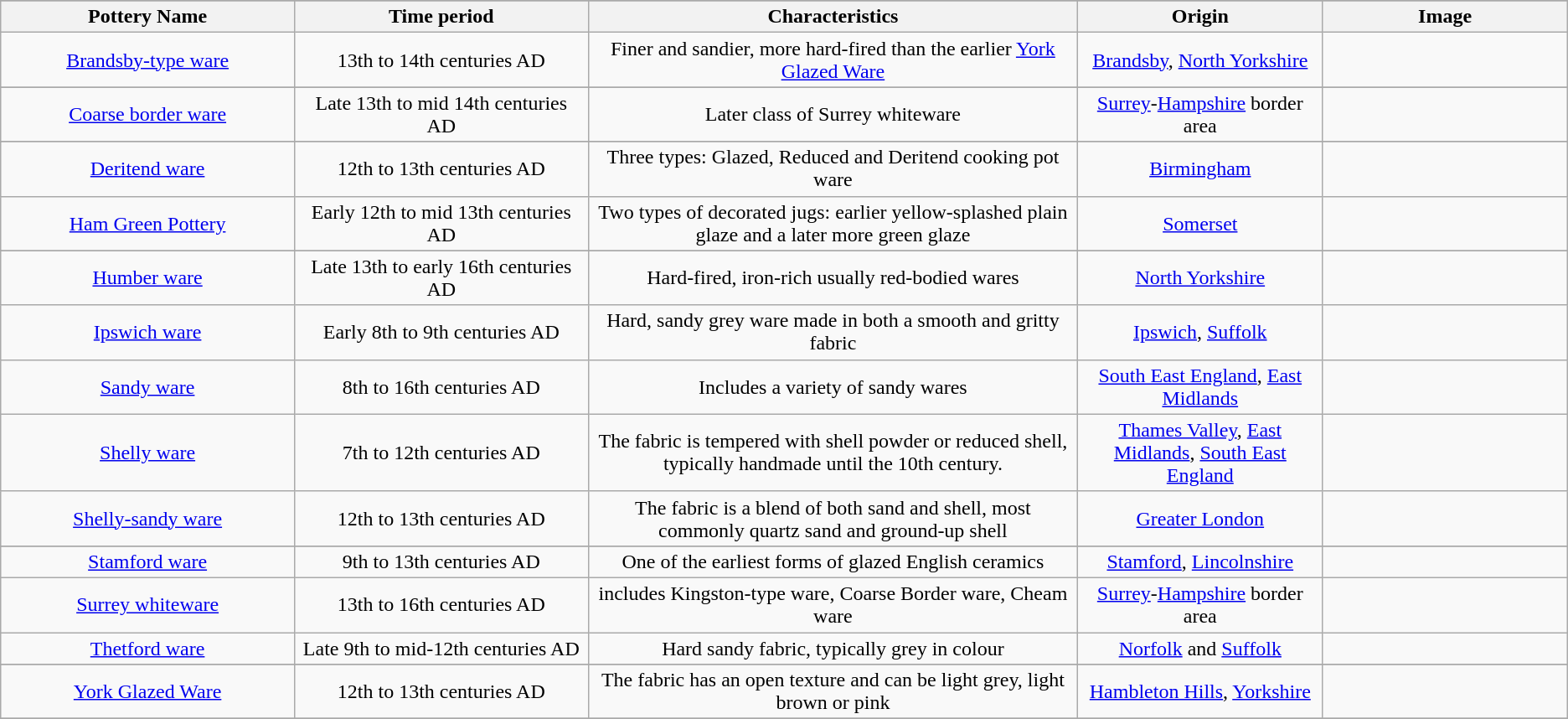<table class="wikitable sortable" style="text-align:center">
<tr>
</tr>
<tr>
<th width="12%">Pottery Name</th>
<th width="12%">Time period</th>
<th width="20%">Characteristics</th>
<th width="10%">Origin</th>
<th width="10%">Image</th>
</tr>
<tr>
<td><a href='#'>Brandsby-type ware</a></td>
<td>13th to 14th centuries AD</td>
<td>Finer and sandier, more hard-fired than the earlier <a href='#'>York Glazed Ware</a></td>
<td><a href='#'>Brandsby</a>, <a href='#'>North Yorkshire</a></td>
<td></td>
</tr>
<tr>
</tr>
<tr>
<td><a href='#'>Coarse border ware</a></td>
<td>Late 13th to mid 14th centuries AD</td>
<td>Later class of Surrey whiteware</td>
<td><a href='#'>Surrey</a>-<a href='#'>Hampshire</a> border area</td>
<td></td>
</tr>
<tr>
</tr>
<tr>
<td><a href='#'>Deritend ware</a></td>
<td>12th to 13th centuries AD</td>
<td>Three types: Glazed, Reduced and Deritend cooking pot ware</td>
<td><a href='#'>Birmingham</a></td>
<td></td>
</tr>
<tr>
<td><a href='#'>Ham Green Pottery</a></td>
<td>Early 12th to mid 13th centuries AD</td>
<td>Two types of decorated jugs: earlier yellow-splashed plain glaze and a later more green glaze</td>
<td><a href='#'>Somerset</a></td>
<td></td>
</tr>
<tr>
</tr>
<tr>
<td><a href='#'>Humber ware</a></td>
<td>Late 13th to early 16th centuries AD</td>
<td>Hard-fired, iron-rich usually red-bodied wares</td>
<td><a href='#'>North Yorkshire</a></td>
<td></td>
</tr>
<tr>
<td><a href='#'>Ipswich ware</a></td>
<td>Early 8th to 9th centuries AD</td>
<td>Hard, sandy grey ware made in both a smooth and gritty fabric</td>
<td><a href='#'>Ipswich</a>, <a href='#'>Suffolk</a></td>
<td></td>
</tr>
<tr>
<td><a href='#'>Sandy ware</a></td>
<td>8th to 16th centuries AD</td>
<td>Includes a variety of sandy wares</td>
<td><a href='#'>South East England</a>, <a href='#'>East Midlands</a></td>
<td></td>
</tr>
<tr>
<td><a href='#'>Shelly ware</a></td>
<td>7th to 12th centuries AD</td>
<td>The fabric is tempered with shell powder or reduced shell, typically handmade until the 10th century.</td>
<td><a href='#'>Thames Valley</a>, <a href='#'>East Midlands</a>, <a href='#'>South East England</a></td>
<td></td>
</tr>
<tr>
<td><a href='#'>Shelly-sandy ware</a></td>
<td>12th to 13th centuries AD</td>
<td>The fabric is a blend of both sand and shell, most commonly quartz sand and ground-up shell</td>
<td><a href='#'>Greater London</a></td>
<td></td>
</tr>
<tr>
</tr>
<tr>
<td><a href='#'>Stamford ware</a></td>
<td>9th to 13th centuries AD</td>
<td>One of the earliest forms of glazed English ceramics</td>
<td><a href='#'>Stamford</a>, <a href='#'>Lincolnshire</a></td>
<td></td>
</tr>
<tr>
<td><a href='#'>Surrey whiteware</a></td>
<td>13th to 16th centuries AD</td>
<td>includes Kingston-type ware, Coarse Border ware, Cheam ware</td>
<td><a href='#'>Surrey</a>-<a href='#'>Hampshire</a> border area</td>
<td></td>
</tr>
<tr>
<td><a href='#'>Thetford ware</a></td>
<td>Late 9th to mid-12th centuries AD</td>
<td>Hard sandy fabric, typically grey in colour</td>
<td><a href='#'>Norfolk</a>  and <a href='#'>Suffolk</a></td>
<td></td>
</tr>
<tr>
</tr>
<tr>
<td><a href='#'>York Glazed Ware</a></td>
<td>12th to 13th centuries AD</td>
<td>The fabric has an open texture and can be light grey, light brown or pink</td>
<td><a href='#'>Hambleton Hills</a>, <a href='#'>Yorkshire</a></td>
<td></td>
</tr>
<tr>
</tr>
</table>
